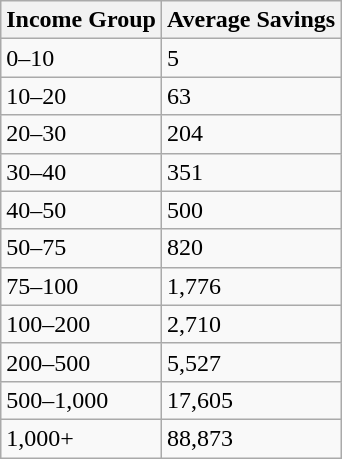<table class="wikitable">
<tr>
<th>Income Group<br></th>
<th>Average Savings<br></th>
</tr>
<tr>
<td>0–10</td>
<td>5</td>
</tr>
<tr>
<td>10–20</td>
<td>63</td>
</tr>
<tr>
<td>20–30</td>
<td>204</td>
</tr>
<tr>
<td>30–40</td>
<td>351</td>
</tr>
<tr>
<td>40–50</td>
<td>500</td>
</tr>
<tr>
<td>50–75</td>
<td>820</td>
</tr>
<tr>
<td>75–100</td>
<td>1,776</td>
</tr>
<tr>
<td>100–200</td>
<td>2,710</td>
</tr>
<tr>
<td>200–500</td>
<td>5,527</td>
</tr>
<tr>
<td>500–1,000</td>
<td>17,605</td>
</tr>
<tr>
<td>1,000+</td>
<td>88,873</td>
</tr>
</table>
